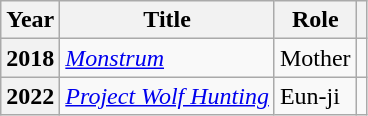<table class="wikitable sortable plainrowheaders">
<tr>
<th scope="col">Year</th>
<th scope="col">Title</th>
<th scope="col">Role</th>
<th scope="col" class="unsortable"></th>
</tr>
<tr>
<th scope="row">2018</th>
<td><em><a href='#'>Monstrum</a></em></td>
<td>Mother</td>
<td></td>
</tr>
<tr>
<th scope="row">2022</th>
<td><em><a href='#'>Project Wolf Hunting</a></em></td>
<td>Eun-ji</td>
<td></td>
</tr>
</table>
